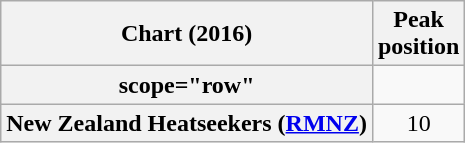<table class="wikitable sortable plainrowheaders" style="text-align:center">
<tr>
<th scope="col">Chart (2016)</th>
<th scope="col">Peak<br> position</th>
</tr>
<tr>
<th>scope="row"</th>
</tr>
<tr>
<th scope="row">New Zealand Heatseekers (<a href='#'>RMNZ</a>)</th>
<td>10</td>
</tr>
</table>
